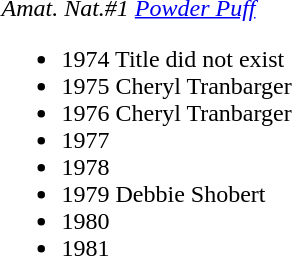<table style="float:left; margin-right:1em">
<tr>
<td><em>Amat. Nat.#1 <a href='#'>Powder Puff</a></em><br><ul><li>1974 Title did not exist</li><li>1975 Cheryl Tranbarger</li><li>1976 Cheryl Tranbarger</li><li>1977</li><li>1978</li><li>1979 Debbie Shobert</li><li>1980</li><li>1981</li></ul></td>
</tr>
</table>
